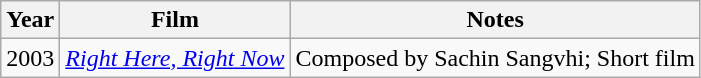<table class="wikitable">
<tr>
<th>Year</th>
<th>Film</th>
<th>Notes</th>
</tr>
<tr>
<td>2003</td>
<td><a href='#'><em>Right Here, Right Now</em></a></td>
<td>Composed by Sachin Sangvhi; Short film</td>
</tr>
</table>
